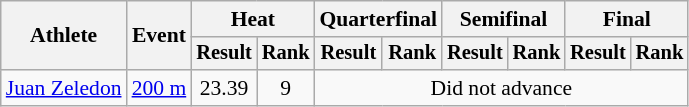<table class=wikitable style="font-size:90%">
<tr>
<th rowspan="2">Athlete</th>
<th rowspan="2">Event</th>
<th colspan="2">Heat</th>
<th colspan="2">Quarterfinal</th>
<th colspan="2">Semifinal</th>
<th colspan="2">Final</th>
</tr>
<tr style="font-size:95%">
<th>Result</th>
<th>Rank</th>
<th>Result</th>
<th>Rank</th>
<th>Result</th>
<th>Rank</th>
<th>Result</th>
<th>Rank</th>
</tr>
<tr align=center>
<td align=left><a href='#'>Juan Zeledon</a></td>
<td align=left><a href='#'>200 m</a></td>
<td>23.39</td>
<td>9</td>
<td colspan=6>Did not advance</td>
</tr>
</table>
